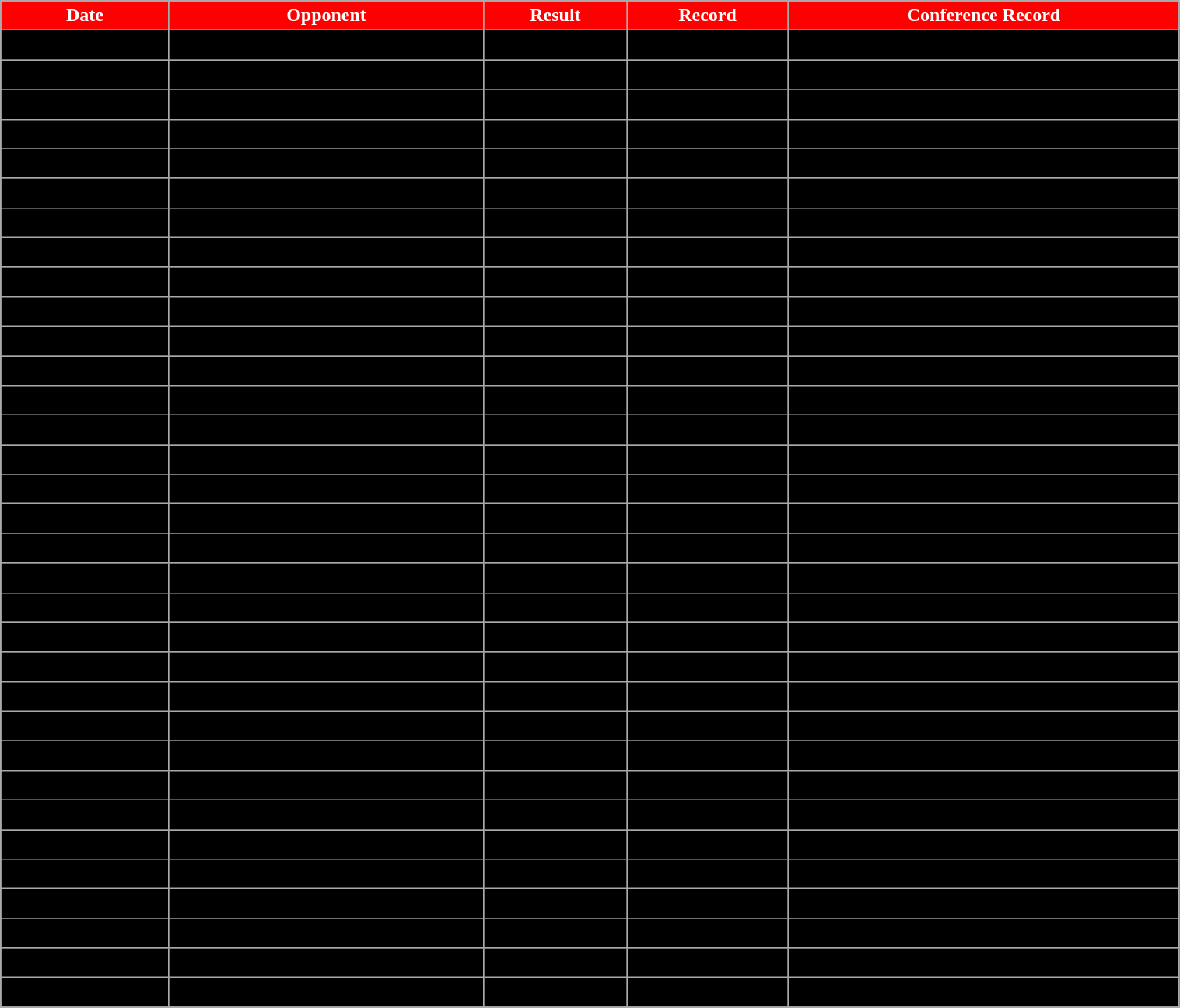<table class="wikitable" width="80%">
<tr align="center"  style=" background:red;color:white;">
<td><strong>Date</strong></td>
<td><strong>Opponent</strong></td>
<td><strong>Result</strong></td>
<td><strong>Record</strong></td>
<td><strong>Conference Record</strong></td>
</tr>
<tr align="center" bgcolor=" ">
<td>Sept. 28</td>
<td>@ Minnesota</td>
<td>0-7</td>
<td>0-1-0</td>
<td>0-0-0</td>
</tr>
<tr align="center" bgcolor=" ">
<td>Sept. 29</td>
<td>@ Minnesota</td>
<td>0-11</td>
<td>0-2-0</td>
<td>0-0-0</td>
</tr>
<tr align="center" bgcolor=" ">
<td>Oct. 5</td>
<td>Northeastern</td>
<td>0-4</td>
<td>0-3-0</td>
<td>0-0-0</td>
</tr>
<tr align="center" bgcolor=" ">
<td>Oct. 6</td>
<td>New Hampshire</td>
<td>1-4</td>
<td>0-4-0</td>
<td>0-0-0</td>
</tr>
<tr align="center" bgcolor=" ">
<td>Oct. 12</td>
<td>Connecticut</td>
<td>5-3</td>
<td>1-4-0</td>
<td>0-0-0</td>
</tr>
<tr align="center" bgcolor=" ">
<td>Oct. 13</td>
<td>Connecticut</td>
<td>4-1</td>
<td>2-4-0</td>
<td>0-0-0</td>
</tr>
<tr align="center" bgcolor=" ">
<td>Oct. 26</td>
<td>Yale</td>
<td>0-3</td>
<td>2-5-0</td>
<td>0-1-0</td>
</tr>
<tr align="center" bgcolor=" ">
<td>Oct. 27</td>
<td>Brown</td>
<td>1-4</td>
<td>2-6-0</td>
<td>0-2-0</td>
</tr>
<tr align="center" bgcolor=" ">
<td>Nov. 2</td>
<td>Quinnipiac</td>
<td>1-2</td>
<td>2-7-0</td>
<td>0-3-0</td>
</tr>
<tr align="center" bgcolor=" ">
<td>Nov. 3</td>
<td>Princeton</td>
<td></td>
<td></td>
<td></td>
</tr>
<tr align="center" bgcolor=" ">
<td>Nov. 9</td>
<td>RIT</td>
<td></td>
<td></td>
<td></td>
</tr>
<tr align="center" bgcolor=" ">
<td>Nov. 16</td>
<td>Cornell</td>
<td></td>
<td></td>
<td></td>
</tr>
<tr align="center" bgcolor=" ">
<td>Nov. 17</td>
<td>Cornell</td>
<td></td>
<td></td>
<td></td>
</tr>
<tr align="center" bgcolor=" ">
<td>Nov. 23</td>
<td>Harvard</td>
<td></td>
<td></td>
<td></td>
</tr>
<tr align="center" bgcolor=" ">
<td>Nov. 24</td>
<td>Dartmouth</td>
<td></td>
<td></td>
<td></td>
</tr>
<tr align="center" bgcolor=" ">
<td>Nov. 30</td>
<td>St. Lawerence</td>
<td></td>
<td></td>
<td></td>
</tr>
<tr align="center" bgcolor=" ">
<td>Dec. 1</td>
<td>Clarkson</td>
<td></td>
<td></td>
<td></td>
</tr>
<tr align="center" bgcolor=" ">
<td>Jan. 5</td>
<td>Vermont</td>
<td></td>
<td></td>
<td></td>
</tr>
<tr align="center" bgcolor=" ">
<td>Jan. 6</td>
<td>Vermont</td>
<td></td>
<td></td>
<td></td>
</tr>
<tr align="center" bgcolor=" ">
<td>Jan. 8</td>
<td>Syracuse</td>
<td></td>
<td></td>
<td></td>
</tr>
<tr align="center" bgcolor=" ">
<td>Jan. 12</td>
<td>RIT</td>
<td></td>
<td></td>
<td></td>
</tr>
<tr align="center" bgcolor=" ">
<td>Jan. 18</td>
<td>Clarkson</td>
<td></td>
<td></td>
<td></td>
</tr>
<tr align="center" bgcolor=" ">
<td>Jan. 19</td>
<td>St. Lawrence</td>
<td></td>
<td></td>
<td></td>
</tr>
<tr align="center" bgcolor=" ">
<td>Jan. 25</td>
<td>Brown</td>
<td></td>
<td></td>
<td></td>
</tr>
<tr align="center" bgcolor=" ">
<td>Jan. 26</td>
<td>Yale</td>
<td></td>
<td></td>
<td></td>
</tr>
<tr align="center" bgcolor=" ">
<td>Feb. 1</td>
<td>Rensselaer</td>
<td></td>
<td></td>
<td></td>
</tr>
<tr align="center" bgcolor=" ">
<td>Feb. 2</td>
<td>Union</td>
<td></td>
<td></td>
<td></td>
</tr>
<tr align="center" bgcolor=" ">
<td>Feb. 8</td>
<td>Princeton</td>
<td></td>
<td></td>
<td></td>
</tr>
<tr align="center" bgcolor=" ">
<td>Feb. 9</td>
<td>Quinnipiac</td>
<td></td>
<td></td>
<td></td>
</tr>
<tr align="center" bgcolor=" ">
<td>Feb. 15</td>
<td>Dartmouth</td>
<td></td>
<td></td>
<td></td>
</tr>
<tr align="center" bgcolor=" ">
<td>Feb. 16</td>
<td>Harvard</td>
<td></td>
<td></td>
<td></td>
</tr>
<tr align="center" bgcolor=" ">
<td>Feb. 22</td>
<td>Union</td>
<td></td>
<td></td>
<td></td>
</tr>
<tr align="center" bgcolor=" ">
<td>Feb. 23</td>
<td>Rennsselaer</td>
<td></td>
<td></td>
<td></td>
</tr>
<tr align="center" bgcolor=" ">
</tr>
</table>
